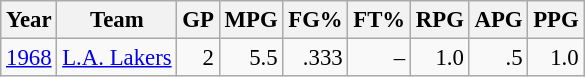<table class="wikitable sortable" style="font-size:95%; text-align:right;">
<tr>
<th>Year</th>
<th>Team</th>
<th>GP</th>
<th>MPG</th>
<th>FG%</th>
<th>FT%</th>
<th>RPG</th>
<th>APG</th>
<th>PPG</th>
</tr>
<tr>
<td style="text-align:left;"><a href='#'>1968</a></td>
<td style="text-align:left;"><a href='#'>L.A. Lakers</a></td>
<td>2</td>
<td>5.5</td>
<td>.333</td>
<td>–</td>
<td>1.0</td>
<td>.5</td>
<td>1.0</td>
</tr>
</table>
